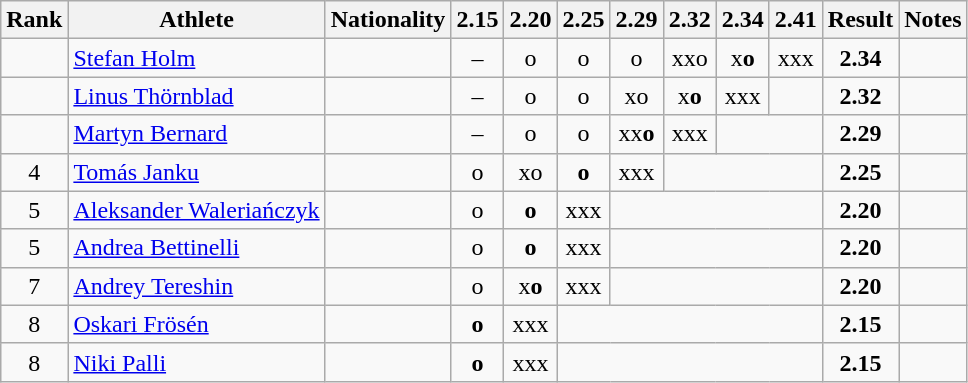<table class="wikitable" style="text-align:center">
<tr>
<th>Rank</th>
<th>Athlete</th>
<th>Nationality</th>
<th>2.15</th>
<th>2.20</th>
<th>2.25</th>
<th>2.29</th>
<th>2.32</th>
<th>2.34</th>
<th>2.41</th>
<th>Result</th>
<th>Notes</th>
</tr>
<tr>
<td></td>
<td align="left"><a href='#'>Stefan Holm</a></td>
<td align=left></td>
<td>–</td>
<td>o</td>
<td>o</td>
<td>o</td>
<td>xxo</td>
<td>x<strong>o</strong></td>
<td>xxx</td>
<td><strong>2.34</strong></td>
<td></td>
</tr>
<tr>
<td></td>
<td align="left"><a href='#'>Linus Thörnblad</a></td>
<td align=left></td>
<td>–</td>
<td>o</td>
<td>o</td>
<td>xo</td>
<td>x<strong>o</strong></td>
<td>xxx</td>
<td></td>
<td><strong>2.32</strong></td>
<td></td>
</tr>
<tr>
<td></td>
<td align="left"><a href='#'>Martyn Bernard</a></td>
<td align=left></td>
<td>–</td>
<td>o</td>
<td>o</td>
<td>xx<strong>o</strong></td>
<td>xxx</td>
<td colspan=2></td>
<td><strong>2.29</strong></td>
<td></td>
</tr>
<tr>
<td>4</td>
<td align="left"><a href='#'>Tomás Janku</a></td>
<td align=left></td>
<td>o</td>
<td>xo</td>
<td><strong>o</strong></td>
<td>xxx</td>
<td colspan=3></td>
<td><strong>2.25</strong></td>
<td></td>
</tr>
<tr>
<td>5</td>
<td align="left"><a href='#'>Aleksander Waleriańczyk</a></td>
<td align=left></td>
<td>o</td>
<td><strong>o</strong></td>
<td>xxx</td>
<td colspan=4></td>
<td><strong>2.20</strong></td>
<td></td>
</tr>
<tr>
<td>5</td>
<td align="left"><a href='#'>Andrea Bettinelli</a></td>
<td align=left></td>
<td>o</td>
<td><strong>o</strong></td>
<td>xxx</td>
<td colspan=4></td>
<td><strong>2.20</strong></td>
<td></td>
</tr>
<tr>
<td>7</td>
<td align="left"><a href='#'>Andrey Tereshin</a></td>
<td align=left></td>
<td>o</td>
<td>x<strong>o</strong></td>
<td>xxx</td>
<td colspan=4></td>
<td><strong>2.20</strong></td>
<td></td>
</tr>
<tr>
<td>8</td>
<td align="left"><a href='#'>Oskari Frösén</a></td>
<td align=left></td>
<td><strong>o</strong></td>
<td>xxx</td>
<td colspan=5></td>
<td><strong>2.15</strong></td>
<td></td>
</tr>
<tr>
<td>8</td>
<td align="left"><a href='#'>Niki Palli</a></td>
<td align=left></td>
<td><strong>o</strong></td>
<td>xxx</td>
<td colspan=5></td>
<td><strong>2.15</strong></td>
<td></td>
</tr>
</table>
